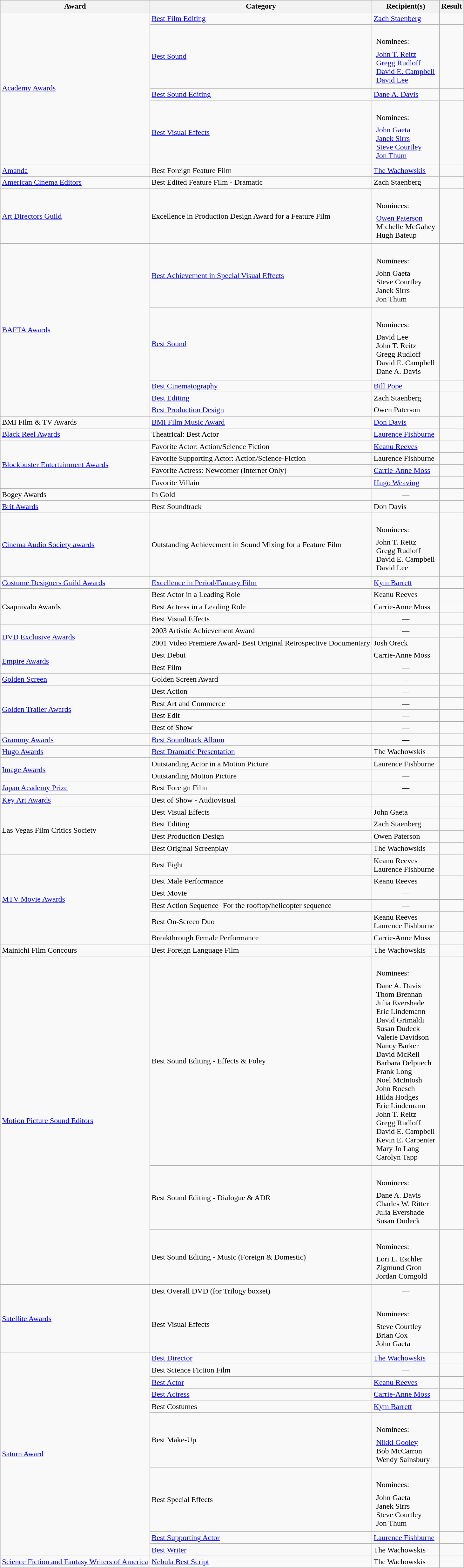<table class="wikitable">
<tr>
<th>Award</th>
<th>Category</th>
<th>Recipient(s)</th>
<th>Result</th>
</tr>
<tr>
<td rowspan=4><a href='#'>Academy Awards</a></td>
<td><a href='#'>Best Film Editing</a></td>
<td><a href='#'>Zach Staenberg</a></td>
<td></td>
</tr>
<tr>
<td><a href='#'>Best Sound</a></td>
<td><br><table class="collapsible collapsed" style="width:100%; border:0 none; background:transparent;">
<tr>
<th style=" border:0 none; font-weight:normal; text-align:left; background:transparent;">Nominees:</th>
</tr>
<tr>
<td style=" border:0 none;"><a href='#'>John T. Reitz</a><br><a href='#'>Gregg Rudloff</a><br><a href='#'>David E. Campbell</a><br><a href='#'>David Lee</a></td>
</tr>
</table>
</td>
<td></td>
</tr>
<tr>
<td><a href='#'>Best Sound Editing</a></td>
<td><a href='#'>Dane A. Davis</a></td>
<td></td>
</tr>
<tr>
<td><a href='#'>Best Visual Effects</a></td>
<td><br><table class="collapsible collapsed" style="width:100%; border:0 none; background:transparent;">
<tr>
<th style=" border:0 none; font-weight:normal; text-align:left; background:transparent;">Nominees:</th>
</tr>
<tr>
<td style=" border:0 none;"><a href='#'>John Gaeta</a><br><a href='#'>Janek Sirrs</a><br><a href='#'>Steve Courtley</a><br><a href='#'>Jon Thum</a></td>
</tr>
</table>
</td>
<td></td>
</tr>
<tr>
<td><a href='#'>Amanda</a></td>
<td>Best Foreign Feature Film</td>
<td><a href='#'>The Wachowskis</a></td>
<td></td>
</tr>
<tr>
<td><a href='#'>American Cinema Editors</a></td>
<td>Best Edited Feature Film - Dramatic</td>
<td>Zach Staenberg</td>
<td></td>
</tr>
<tr>
<td><a href='#'>Art Directors Guild</a></td>
<td>Excellence in Production Design Award for a Feature Film</td>
<td><br><table class="collapsible collapsed" style="width:100%; border:0 none; background:transparent;">
<tr>
<th style=" border:0 none; font-weight:normal; text-align:left; background:transparent;">Nominees:</th>
</tr>
<tr>
<td style=" border:0 none;"><a href='#'>Owen Paterson</a><br>Michelle McGahey<br>Hugh Bateup</td>
</tr>
</table>
</td>
<td></td>
</tr>
<tr>
<td rowspan=5><a href='#'>BAFTA Awards</a></td>
<td><a href='#'>Best Achievement in Special Visual Effects</a></td>
<td><br><table class="collapsible collapsed" style="width:100%; border:0 none; background:transparent;">
<tr>
<th style=" border:0 none; font-weight:normal; text-align:left; background:transparent;">Nominees:</th>
</tr>
<tr>
<td style=" border:0 none;">John Gaeta<br>Steve Courtley<br>Janek Sirrs<br>Jon Thum</td>
</tr>
</table>
</td>
<td></td>
</tr>
<tr>
<td><a href='#'>Best Sound</a></td>
<td><br><table class="collapsible collapsed" style="width:100%; border:0 none; background:transparent;">
<tr>
<th style=" border:0 none; font-weight:normal; text-align:left; background:transparent;">Nominees:</th>
</tr>
<tr>
<td style=" border:0 none;">David Lee<br>John T. Reitz<br>Gregg Rudloff<br>David E. Campbell<br>Dane A. Davis</td>
</tr>
</table>
</td>
<td></td>
</tr>
<tr>
<td><a href='#'>Best Cinematography</a></td>
<td><a href='#'>Bill Pope</a></td>
<td></td>
</tr>
<tr>
<td><a href='#'>Best Editing</a></td>
<td>Zach Staenberg</td>
<td></td>
</tr>
<tr>
<td><a href='#'>Best Production Design</a></td>
<td>Owen Paterson</td>
<td></td>
</tr>
<tr>
<td>BMI Film & TV Awards</td>
<td><a href='#'>BMI Film Music Award</a></td>
<td><a href='#'>Don Davis</a></td>
<td></td>
</tr>
<tr>
<td><a href='#'>Black Reel Awards</a></td>
<td>Theatrical: Best Actor</td>
<td><a href='#'>Laurence Fishburne</a></td>
<td></td>
</tr>
<tr>
<td rowspan=4><a href='#'>Blockbuster Entertainment Awards</a></td>
<td>Favorite Actor: Action/Science Fiction</td>
<td><a href='#'>Keanu Reeves</a></td>
<td></td>
</tr>
<tr>
<td>Favorite Supporting Actor: Action/Science-Fiction</td>
<td>Laurence Fishburne</td>
<td></td>
</tr>
<tr>
<td>Favorite Actress: Newcomer (Internet Only)</td>
<td><a href='#'>Carrie-Anne Moss</a></td>
<td></td>
</tr>
<tr>
<td>Favorite Villain</td>
<td><a href='#'>Hugo Weaving</a></td>
<td></td>
</tr>
<tr>
<td>Bogey Awards</td>
<td>In Gold</td>
<td align="center">—</td>
<td></td>
</tr>
<tr>
<td><a href='#'>Brit Awards</a></td>
<td>Best Soundtrack</td>
<td>Don Davis</td>
<td></td>
</tr>
<tr>
<td><a href='#'>Cinema Audio Society awards</a></td>
<td>Outstanding Achievement in Sound Mixing for a Feature Film</td>
<td><br><table class="collapsible collapsed" style="width:100%; border:0 none; background:transparent;">
<tr>
<th style=" border:0 none; font-weight:normal; text-align:left; background:transparent;">Nominees:</th>
</tr>
<tr>
<td style=" border:0 none;">John T. Reitz<br>Gregg Rudloff<br>David E. Campbell<br>David Lee</td>
</tr>
</table>
</td>
<td></td>
</tr>
<tr>
<td><a href='#'>Costume Designers Guild Awards</a></td>
<td><a href='#'>Excellence in Period/Fantasy Film</a></td>
<td><a href='#'>Kym Barrett</a></td>
<td></td>
</tr>
<tr>
<td rowspan=3>Csapnivalo Awards</td>
<td>Best Actor in a Leading Role</td>
<td>Keanu Reeves</td>
<td></td>
</tr>
<tr>
<td>Best Actress in a Leading Role</td>
<td>Carrie-Anne Moss</td>
<td></td>
</tr>
<tr>
<td>Best Visual Effects</td>
<td align="center">—</td>
<td></td>
</tr>
<tr>
<td rowspan=2><a href='#'>DVD Exclusive Awards</a></td>
<td>2003 Artistic Achievement Award</td>
<td align="center">—</td>
<td></td>
</tr>
<tr>
<td>2001 Video Premiere Award- Best Original Retrospective Documentary</td>
<td>Josh Oreck</td>
<td></td>
</tr>
<tr>
<td rowspan=2><a href='#'>Empire Awards</a></td>
<td>Best Debut</td>
<td>Carrie-Anne Moss</td>
<td></td>
</tr>
<tr>
<td>Best Film</td>
<td align="center">—</td>
<td></td>
</tr>
<tr>
<td><a href='#'>Golden Screen</a></td>
<td>Golden Screen Award</td>
<td align="center">—</td>
<td></td>
</tr>
<tr>
<td rowspan=4><a href='#'>Golden Trailer Awards</a></td>
<td>Best Action</td>
<td align="center">—</td>
<td></td>
</tr>
<tr>
<td>Best Art and Commerce</td>
<td align="center">—</td>
<td></td>
</tr>
<tr>
<td>Best Edit</td>
<td align="center">—</td>
<td></td>
</tr>
<tr>
<td>Best of Show</td>
<td align="center">—</td>
<td></td>
</tr>
<tr>
<td><a href='#'>Grammy Awards</a></td>
<td><a href='#'>Best Soundtrack Album</a></td>
<td align="center">—</td>
<td></td>
</tr>
<tr>
<td><a href='#'>Hugo Awards</a></td>
<td><a href='#'>Best Dramatic Presentation</a></td>
<td>The Wachowskis</td>
<td></td>
</tr>
<tr>
<td rowspan=2><a href='#'>Image Awards</a></td>
<td>Outstanding Actor in a Motion Picture</td>
<td>Laurence Fishburne</td>
<td></td>
</tr>
<tr>
<td>Outstanding Motion Picture</td>
<td align="center">—</td>
<td></td>
</tr>
<tr>
<td><a href='#'>Japan Academy Prize</a></td>
<td>Best Foreign Film</td>
<td align="center">—</td>
<td></td>
</tr>
<tr>
<td><a href='#'>Key Art Awards</a></td>
<td>Best of Show - Audiovisual</td>
<td align="center">—</td>
<td></td>
</tr>
<tr>
<td rowspan=4>Las Vegas Film Critics Society</td>
<td>Best Visual Effects</td>
<td>John Gaeta</td>
<td></td>
</tr>
<tr>
<td>Best Editing</td>
<td>Zach Staenberg</td>
<td></td>
</tr>
<tr>
<td>Best Production Design</td>
<td>Owen Paterson</td>
<td></td>
</tr>
<tr>
<td>Best Original Screenplay</td>
<td>The Wachowskis</td>
<td></td>
</tr>
<tr>
<td rowspan=6><a href='#'>MTV Movie Awards</a></td>
<td>Best Fight</td>
<td>Keanu Reeves<br>Laurence Fishburne</td>
<td></td>
</tr>
<tr>
<td>Best Male Performance</td>
<td>Keanu Reeves</td>
<td></td>
</tr>
<tr>
<td>Best Movie</td>
<td align="center">—</td>
<td></td>
</tr>
<tr>
<td>Best Action Sequence- For the rooftop/helicopter sequence</td>
<td align="center">—</td>
<td></td>
</tr>
<tr>
<td>Best On-Screen Duo</td>
<td>Keanu Reeves<br>Laurence Fishburne</td>
<td></td>
</tr>
<tr>
<td>Breakthrough Female Performance</td>
<td>Carrie-Anne Moss</td>
<td></td>
</tr>
<tr>
<td>Mainichi Film Concours</td>
<td>Best Foreign Language Film</td>
<td>The Wachowskis</td>
<td></td>
</tr>
<tr>
<td rowspan=3><a href='#'>Motion Picture Sound Editors</a></td>
<td>Best Sound Editing - Effects & Foley</td>
<td><br><table class="collapsible collapsed" style="width:100%; border:0 none; background:transparent;">
<tr>
<th style=" border:0 none; font-weight:normal; text-align:left; background:transparent;">Nominees:</th>
</tr>
<tr>
<td style=" border:0 none;">Dane A. Davis<br>Thom Brennan<br>Julia Evershade<br>Eric Lindemann<br>David Grimaldi<br>Susan Dudeck<br>Valerie Davidson<br>Nancy Barker<br>David McRell<br>Barbara Delpuech<br>Frank Long<br>Noel McIntosh<br>John Roesch<br>Hilda Hodges<br>Eric Lindemann<br>John T. Reitz<br>Gregg Rudloff<br>David E. Campbell<br>Kevin E. Carpenter<br>Mary Jo Lang<br>Carolyn Tapp</td>
</tr>
</table>
</td>
<td></td>
</tr>
<tr>
<td>Best Sound Editing - Dialogue & ADR</td>
<td><br><table class="collapsible collapsed" style="width:100%; border:0 none; background:transparent;">
<tr>
<th style=" border:0 none; font-weight:normal; text-align:left; background:transparent;">Nominees:</th>
</tr>
<tr>
<td style=" border:0 none;">Dane A. Davis<br>Charles W. Ritter<br>Julia Evershade<br>Susan Dudeck<br></td>
</tr>
</table>
</td>
<td></td>
</tr>
<tr>
<td>Best Sound Editing - Music (Foreign & Domestic)</td>
<td><br><table class="collapsible collapsed" style="width:100%; border:0 none; background:transparent;">
<tr>
<th style=" border:0 none; font-weight:normal; text-align:left; background:transparent;">Nominees:</th>
</tr>
<tr>
<td style=" border:0 none;">Lori L. Eschler<br>Zigmund Gron<br>Jordan Corngold</td>
</tr>
</table>
</td>
<td></td>
</tr>
<tr>
<td rowspan=2><a href='#'>Satellite Awards</a></td>
<td>Best Overall DVD (for Trilogy boxset)</td>
<td align="center">—</td>
<td></td>
</tr>
<tr>
<td>Best Visual Effects</td>
<td><br><table class="collapsible collapsed" style="width:100%; border:0 none; background:transparent;">
<tr>
<th style=" border:0 none; font-weight:normal; text-align:left; background:transparent;">Nominees:</th>
</tr>
<tr>
<td style=" border:0 none;">Steve Courtley <br>Brian Cox<br>John Gaeta</td>
</tr>
</table>
</td>
<td></td>
</tr>
<tr>
<td rowspan=9><a href='#'>Saturn Award</a></td>
<td><a href='#'>Best Director</a></td>
<td><a href='#'>The Wachowskis</a></td>
<td></td>
</tr>
<tr>
<td>Best Science Fiction Film</td>
<td align="center">—</td>
<td></td>
</tr>
<tr>
<td><a href='#'>Best Actor</a></td>
<td><a href='#'>Keanu Reeves</a></td>
<td></td>
</tr>
<tr>
<td><a href='#'>Best Actress</a></td>
<td><a href='#'>Carrie-Anne Moss</a></td>
<td></td>
</tr>
<tr>
<td>Best Costumes</td>
<td><a href='#'>Kym Barrett</a></td>
<td></td>
</tr>
<tr>
<td>Best Make-Up</td>
<td><br><table class="collapsible collapsed" style="width:100%; border:0 none; background:transparent;">
<tr>
<th style=" border:0 none; font-weight:normal; text-align:left; background:transparent;">Nominees:</th>
</tr>
<tr>
<td style=" border:0 none;"><a href='#'>Nikki Gooley</a><br>Bob McCarron<br>Wendy Sainsbury</td>
</tr>
</table>
</td>
<td></td>
</tr>
<tr>
<td>Best Special Effects</td>
<td><br><table class="collapsible collapsed" style="width:100%; border:0 none; background:transparent;">
<tr>
<th style=" border:0 none; font-weight:normal; text-align:left; background:transparent;">Nominees:</th>
</tr>
<tr>
<td style=" border:0 none;">John Gaeta<br>Janek Sirrs<br>Steve Courtley<br>Jon Thum</td>
</tr>
</table>
</td>
<td></td>
</tr>
<tr>
<td><a href='#'>Best Supporting Actor</a></td>
<td><a href='#'>Laurence Fishburne</a></td>
<td></td>
</tr>
<tr>
<td><a href='#'>Best Writer</a></td>
<td>The Wachowskis</td>
<td></td>
</tr>
<tr>
<td><a href='#'>Science Fiction and Fantasy Writers of America</a></td>
<td><a href='#'>Nebula Best Script</a></td>
<td>The Wachowskis</td>
<td></td>
</tr>
</table>
